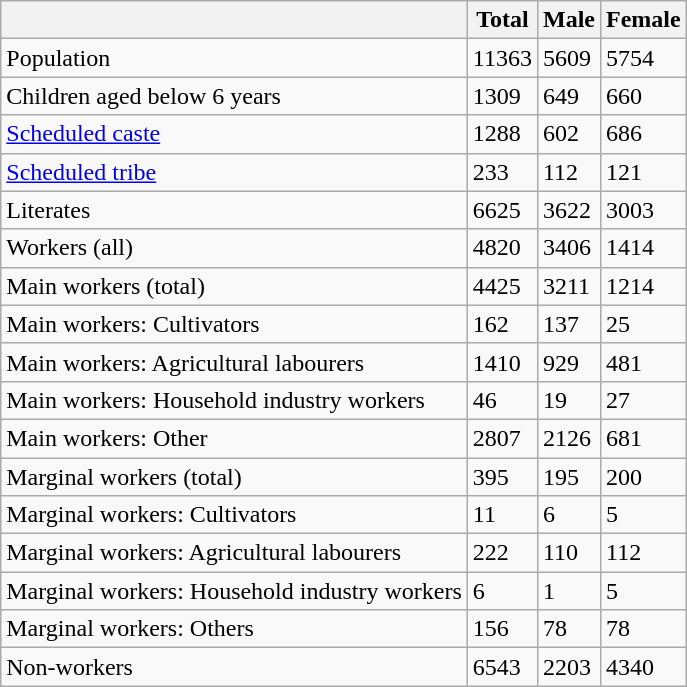<table class="wikitable sortable">
<tr>
<th></th>
<th>Total</th>
<th>Male</th>
<th>Female</th>
</tr>
<tr>
<td>Population</td>
<td>11363</td>
<td>5609</td>
<td>5754</td>
</tr>
<tr>
<td>Children aged below 6 years</td>
<td>1309</td>
<td>649</td>
<td>660</td>
</tr>
<tr>
<td><a href='#'>Scheduled caste</a></td>
<td>1288</td>
<td>602</td>
<td>686</td>
</tr>
<tr>
<td><a href='#'>Scheduled tribe</a></td>
<td>233</td>
<td>112</td>
<td>121</td>
</tr>
<tr>
<td>Literates</td>
<td>6625</td>
<td>3622</td>
<td>3003</td>
</tr>
<tr>
<td>Workers (all)</td>
<td>4820</td>
<td>3406</td>
<td>1414</td>
</tr>
<tr>
<td>Main workers (total)</td>
<td>4425</td>
<td>3211</td>
<td>1214</td>
</tr>
<tr>
<td>Main workers: Cultivators</td>
<td>162</td>
<td>137</td>
<td>25</td>
</tr>
<tr>
<td>Main workers: Agricultural labourers</td>
<td>1410</td>
<td>929</td>
<td>481</td>
</tr>
<tr>
<td>Main workers: Household industry workers</td>
<td>46</td>
<td>19</td>
<td>27</td>
</tr>
<tr>
<td>Main workers: Other</td>
<td>2807</td>
<td>2126</td>
<td>681</td>
</tr>
<tr>
<td>Marginal workers (total)</td>
<td>395</td>
<td>195</td>
<td>200</td>
</tr>
<tr>
<td>Marginal workers: Cultivators</td>
<td>11</td>
<td>6</td>
<td>5</td>
</tr>
<tr>
<td>Marginal workers: Agricultural labourers</td>
<td>222</td>
<td>110</td>
<td>112</td>
</tr>
<tr>
<td>Marginal workers: Household industry workers</td>
<td>6</td>
<td>1</td>
<td>5</td>
</tr>
<tr>
<td>Marginal workers: Others</td>
<td>156</td>
<td>78</td>
<td>78</td>
</tr>
<tr>
<td>Non-workers</td>
<td>6543</td>
<td>2203</td>
<td>4340</td>
</tr>
</table>
